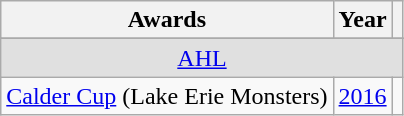<table class="wikitable">
<tr>
<th>Awards</th>
<th>Year</th>
<th></th>
</tr>
<tr>
</tr>
<tr ALIGN="center" bgcolor="#e0e0e0">
<td colspan="3"><a href='#'>AHL</a></td>
</tr>
<tr>
<td><a href='#'>Calder Cup</a> (Lake Erie Monsters)</td>
<td><a href='#'>2016</a></td>
<td></td>
</tr>
</table>
